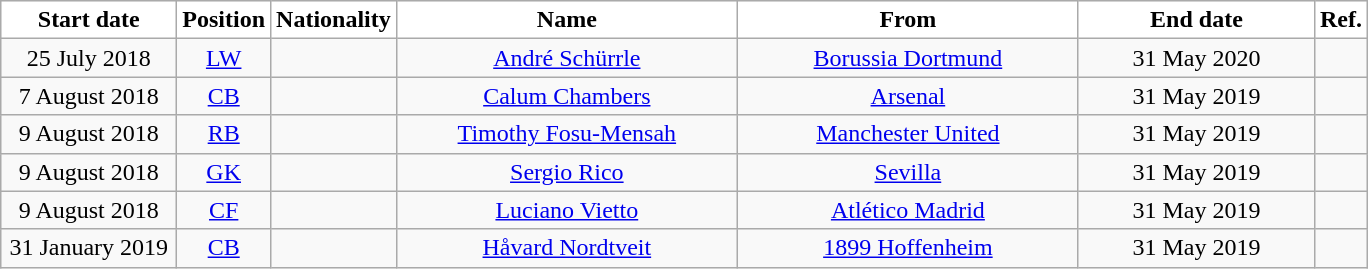<table class="wikitable"  style="text-align:center; font-size:100%; ">
<tr>
<th style="background:white; color:black; width:110px;">Start date</th>
<th style="background:white; color:black; width:50px;">Position</th>
<th style="background:white; color:black; width:50px;">Nationality</th>
<th style="background:white; color:black; width:220px;">Name</th>
<th style="background:white; color:black; width:220px;">From</th>
<th style="background:white; color:black; width:150px;">End date</th>
<th style="background:white; color:black; width:25px;">Ref.</th>
</tr>
<tr>
<td>25 July 2018</td>
<td><a href='#'>LW</a></td>
<td></td>
<td><a href='#'>André Schürrle</a></td>
<td> <a href='#'>Borussia Dortmund</a></td>
<td>31 May 2020</td>
<td></td>
</tr>
<tr>
<td>7 August 2018</td>
<td><a href='#'>CB</a></td>
<td></td>
<td><a href='#'>Calum Chambers</a></td>
<td> <a href='#'>Arsenal</a></td>
<td>31 May 2019</td>
<td></td>
</tr>
<tr>
<td>9 August 2018</td>
<td><a href='#'>RB</a></td>
<td></td>
<td><a href='#'>Timothy Fosu-Mensah</a></td>
<td> <a href='#'>Manchester United</a></td>
<td>31 May 2019</td>
<td></td>
</tr>
<tr>
<td>9 August 2018</td>
<td><a href='#'>GK</a></td>
<td></td>
<td><a href='#'>Sergio Rico</a></td>
<td> <a href='#'>Sevilla</a></td>
<td>31 May 2019</td>
<td></td>
</tr>
<tr>
<td>9 August 2018</td>
<td><a href='#'>CF</a></td>
<td></td>
<td><a href='#'>Luciano Vietto</a></td>
<td> <a href='#'>Atlético Madrid</a></td>
<td>31 May 2019</td>
<td></td>
</tr>
<tr>
<td>31 January 2019</td>
<td><a href='#'>CB</a></td>
<td></td>
<td><a href='#'>Håvard Nordtveit</a></td>
<td> <a href='#'>1899 Hoffenheim</a></td>
<td>31 May 2019</td>
<td></td>
</tr>
</table>
